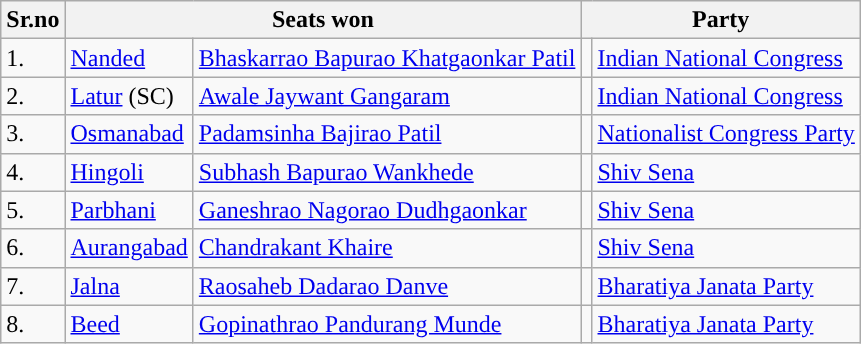<table class="wikitable">
<tr>
<th>Sr.no</th>
<th colspan="2">Seats won</th>
<th colspan="2">Party</th>
</tr>
<tr>
<td>1.</td>
<td><a href='#'>Nanded</a></td>
<td><a href='#'>Bhaskarrao Bapurao Khatgaonkar Patil</a></td>
<td style="background-color: "></td>
<td><a href='#'>Indian National Congress</a></td>
</tr>
<tr>
<td>2.</td>
<td><a href='#'>Latur</a> (SC)</td>
<td><a href='#'>Awale Jaywant Gangaram</a></td>
<td style="background-color: "></td>
<td><a href='#'>Indian National Congress</a></td>
</tr>
<tr>
<td>3.</td>
<td><a href='#'>Osmanabad</a></td>
<td><a href='#'>Padamsinha Bajirao Patil</a></td>
<td style="background-color: "></td>
<td><a href='#'>Nationalist Congress Party</a></td>
</tr>
<tr>
<td>4.</td>
<td><a href='#'>Hingoli</a></td>
<td><a href='#'>Subhash Bapurao Wankhede</a></td>
<td style="background-color: "></td>
<td><a href='#'>Shiv Sena</a></td>
</tr>
<tr>
<td>5.</td>
<td><a href='#'>Parbhani</a></td>
<td><a href='#'>Ganeshrao Nagorao Dudhgaonkar</a></td>
<td style="background-color: "></td>
<td><a href='#'>Shiv Sena</a></td>
</tr>
<tr>
<td>6.</td>
<td><a href='#'>Aurangabad</a></td>
<td><a href='#'>Chandrakant Khaire</a></td>
<td style="background-color: "></td>
<td><a href='#'>Shiv Sena</a></td>
</tr>
<tr>
<td>7.</td>
<td><a href='#'>Jalna</a></td>
<td><a href='#'>Raosaheb Dadarao Danve</a></td>
<td style="background-color:"></td>
<td><a href='#'>Bharatiya Janata Party</a></td>
</tr>
<tr>
<td>8.</td>
<td><a href='#'>Beed</a></td>
<td><a href='#'>Gopinathrao Pandurang Munde</a></td>
<td style="background-color:"></td>
<td><a href='#'>Bharatiya Janata Party</a></td>
</tr>
</table>
